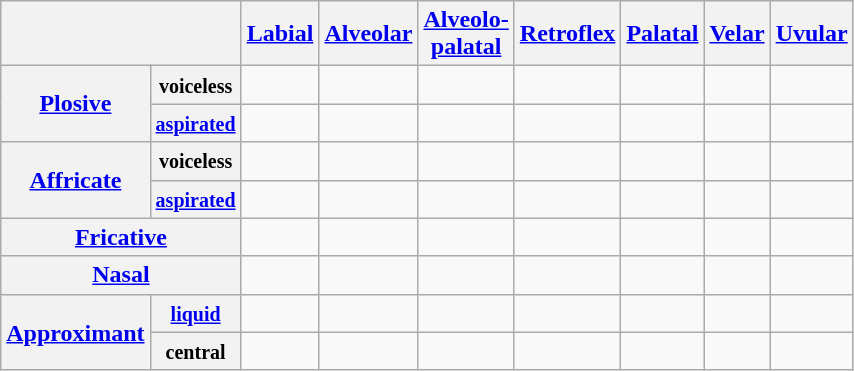<table class="wikitable" style="text-align:center">
<tr>
<th colspan="2"></th>
<th><a href='#'>Labial</a></th>
<th><a href='#'>Alveolar</a></th>
<th><a href='#'>Alveolo-<br>palatal</a></th>
<th><a href='#'>Retroflex</a></th>
<th><a href='#'>Palatal</a></th>
<th><a href='#'>Velar</a></th>
<th><a href='#'>Uvular</a></th>
</tr>
<tr>
<th rowspan="2"><a href='#'>Plosive</a></th>
<th><small>voiceless</small></th>
<td></td>
<td></td>
<td></td>
<td></td>
<td></td>
<td></td>
<td></td>
</tr>
<tr>
<th><small><a href='#'>aspirated</a></small></th>
<td></td>
<td></td>
<td></td>
<td></td>
<td></td>
<td></td>
<td></td>
</tr>
<tr>
<th rowspan="2"><a href='#'>Affricate</a></th>
<th><small>voiceless</small></th>
<td></td>
<td></td>
<td></td>
<td></td>
<td></td>
<td></td>
<td></td>
</tr>
<tr>
<th><small><a href='#'>aspirated</a></small></th>
<td></td>
<td></td>
<td></td>
<td></td>
<td></td>
<td></td>
<td></td>
</tr>
<tr>
<th colspan="2"><a href='#'>Fricative</a></th>
<td></td>
<td></td>
<td></td>
<td></td>
<td></td>
<td></td>
<td></td>
</tr>
<tr>
<th colspan="2"><a href='#'>Nasal</a></th>
<td></td>
<td></td>
<td></td>
<td></td>
<td></td>
<td></td>
<td></td>
</tr>
<tr>
<th rowspan="2"><a href='#'>Approximant</a></th>
<th><small><a href='#'>liquid</a></small></th>
<td></td>
<td></td>
<td></td>
<td></td>
<td></td>
<td></td>
<td></td>
</tr>
<tr>
<th><small>central</small></th>
<td></td>
<td></td>
<td></td>
<td></td>
<td></td>
<td></td>
<td></td>
</tr>
</table>
